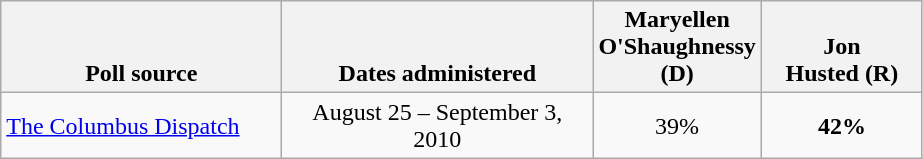<table class="wikitable">
<tr valign=bottom>
<th style="width:180px;">Poll source</th>
<th style="width:200px;">Dates administered</th>
<th style="width:100px;">Maryellen<br>O'Shaughnessy (D)</th>
<th style="width:100px;">Jon<br>Husted (R)</th>
</tr>
<tr>
<td><a href='#'>The Columbus Dispatch</a></td>
<td align=center>August 25 – September 3, 2010</td>
<td align=center>39%</td>
<td align=center ><strong>42%</strong></td>
</tr>
</table>
